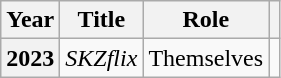<table class="wikitable plainrowheaders">
<tr>
<th scope="col">Year</th>
<th scope="col">Title</th>
<th scope="col">Role</th>
<th scope="col"></th>
</tr>
<tr>
<th scope="row">2023</th>
<td><em>SKZflix</em></td>
<td>Themselves</td>
<td style="text-align:center"></td>
</tr>
</table>
